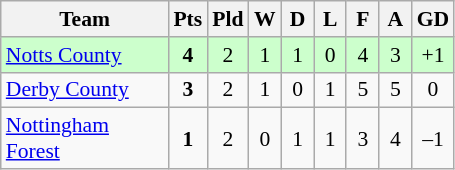<table class="wikitable" style="text-align: center; font-size: 90%;">
<tr>
<th width=105>Team</th>
<th width=15>Pts</th>
<th width=15>Pld</th>
<th width=15>W</th>
<th width=15>D</th>
<th width=15>L</th>
<th width=15>F</th>
<th width=15>A</th>
<th width=15>GD</th>
</tr>
<tr style="background:#ccffcc">
<td style="text-align:left;"><a href='#'>Notts County</a></td>
<td><strong>4</strong></td>
<td>2</td>
<td>1</td>
<td>1</td>
<td>0</td>
<td>4</td>
<td>3</td>
<td>+1</td>
</tr>
<tr>
<td style="text-align:left;"><a href='#'>Derby County</a></td>
<td><strong>3</strong></td>
<td>2</td>
<td>1</td>
<td>0</td>
<td>1</td>
<td>5</td>
<td>5</td>
<td>0</td>
</tr>
<tr>
<td style="text-align:left;"><a href='#'>Nottingham Forest</a></td>
<td><strong>1</strong></td>
<td>2</td>
<td>0</td>
<td>1</td>
<td>1</td>
<td>3</td>
<td>4</td>
<td>–1</td>
</tr>
</table>
